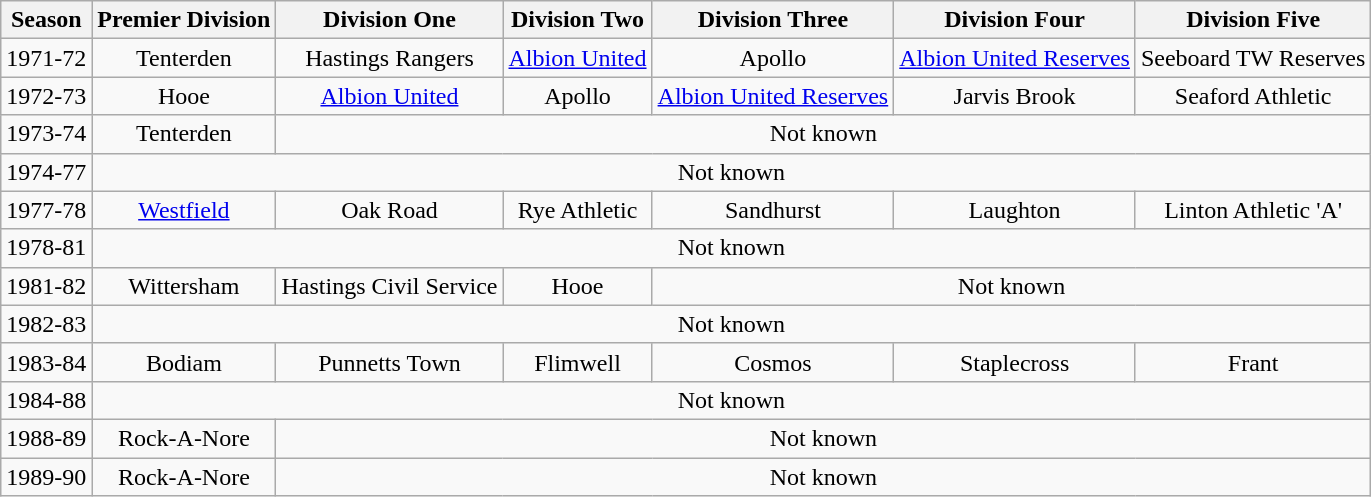<table class="wikitable" style="text-align: center;">
<tr>
<th>Season</th>
<th>Premier Division</th>
<th>Division One</th>
<th>Division Two</th>
<th>Division Three</th>
<th>Division Four</th>
<th>Division Five</th>
</tr>
<tr>
<td>1971-72</td>
<td>Tenterden</td>
<td>Hastings Rangers</td>
<td><a href='#'>Albion United</a></td>
<td>Apollo</td>
<td><a href='#'>Albion United Reserves</a></td>
<td>Seeboard TW Reserves</td>
</tr>
<tr>
<td>1972-73</td>
<td>Hooe</td>
<td><a href='#'>Albion United</a></td>
<td>Apollo</td>
<td><a href='#'>Albion United Reserves</a></td>
<td>Jarvis Brook</td>
<td>Seaford Athletic</td>
</tr>
<tr>
<td>1973-74</td>
<td>Tenterden</td>
<td colspan=5>Not known</td>
</tr>
<tr>
<td>1974-77</td>
<td colspan=6>Not known</td>
</tr>
<tr>
<td>1977-78</td>
<td><a href='#'>Westfield</a></td>
<td>Oak Road</td>
<td>Rye Athletic</td>
<td>Sandhurst</td>
<td>Laughton</td>
<td>Linton Athletic 'A'</td>
</tr>
<tr>
<td>1978-81</td>
<td colspan=6>Not known</td>
</tr>
<tr>
<td>1981-82</td>
<td>Wittersham</td>
<td>Hastings Civil Service</td>
<td>Hooe</td>
<td colspan=3>Not known</td>
</tr>
<tr>
<td>1982-83</td>
<td colspan=6>Not known</td>
</tr>
<tr>
<td>1983-84</td>
<td>Bodiam</td>
<td>Punnetts Town</td>
<td>Flimwell</td>
<td>Cosmos</td>
<td>Staplecross</td>
<td>Frant</td>
</tr>
<tr>
<td>1984-88</td>
<td colspan=6>Not known</td>
</tr>
<tr>
<td>1988-89</td>
<td>Rock-A-Nore</td>
<td colspan=5>Not known</td>
</tr>
<tr>
<td>1989-90</td>
<td>Rock-A-Nore</td>
<td colspan=5>Not known</td>
</tr>
</table>
